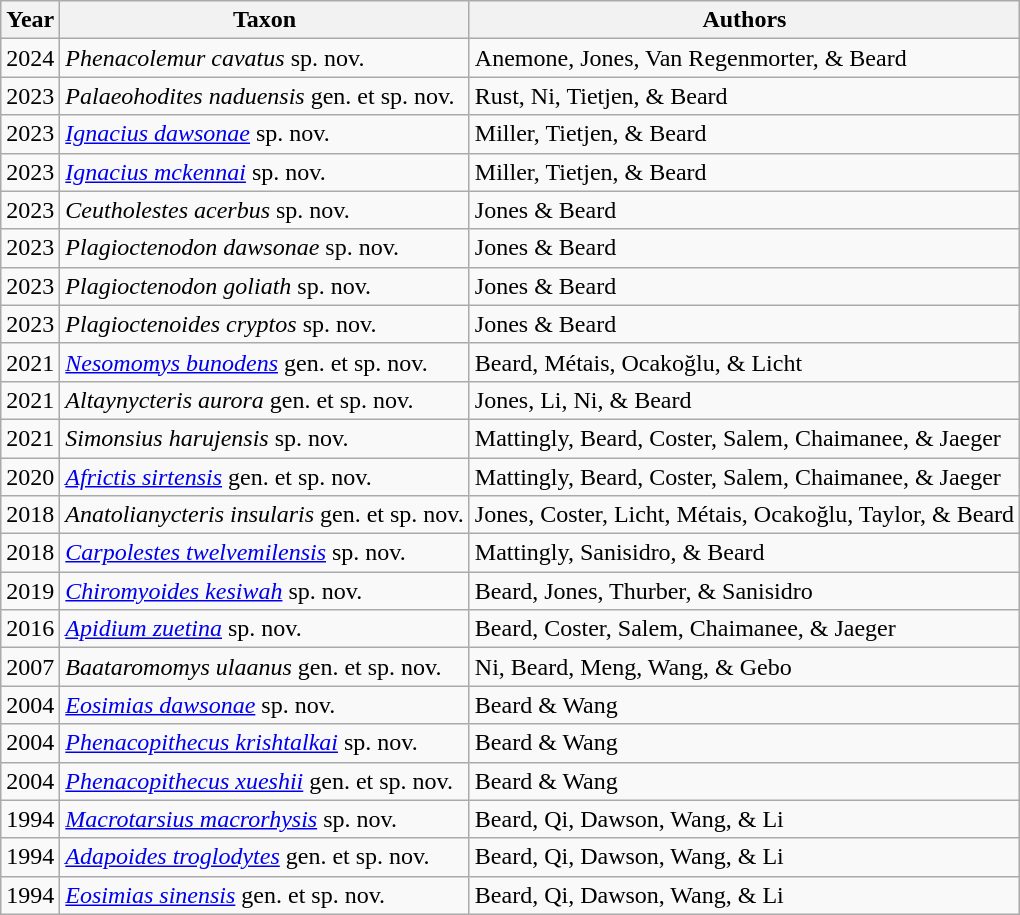<table class="wikitable sortable">
<tr>
<th>Year</th>
<th>Taxon</th>
<th>Authors</th>
</tr>
<tr>
<td>2024</td>
<td><em>Phenacolemur cavatus</em> sp. nov.</td>
<td>Anemone, Jones, Van Regenmorter, & Beard</td>
</tr>
<tr>
<td>2023</td>
<td><em>Palaeohodites naduensis</em> gen. et sp. nov.</td>
<td>Rust, Ni, Tietjen, & Beard</td>
</tr>
<tr>
<td>2023</td>
<td><em><a href='#'>Ignacius dawsonae</a></em> sp. nov.</td>
<td>Miller, Tietjen, & Beard</td>
</tr>
<tr>
<td>2023</td>
<td><em><a href='#'>Ignacius mckennai</a></em> sp. nov.</td>
<td>Miller, Tietjen, & Beard</td>
</tr>
<tr>
<td>2023</td>
<td><em>Ceutholestes acerbus</em> sp. nov.</td>
<td>Jones & Beard</td>
</tr>
<tr>
<td>2023</td>
<td><em>Plagioctenodon dawsonae</em> sp. nov.</td>
<td>Jones & Beard</td>
</tr>
<tr>
<td>2023</td>
<td><em>Plagioctenodon goliath</em> sp. nov.</td>
<td>Jones & Beard</td>
</tr>
<tr>
<td>2023</td>
<td><em>Plagioctenoides cryptos</em> sp. nov.</td>
<td>Jones & Beard</td>
</tr>
<tr>
<td>2021</td>
<td><em><a href='#'>Nesomomys bunodens</a></em> gen. et sp. nov.</td>
<td>Beard, Métais, Ocakoğlu, & Licht</td>
</tr>
<tr>
<td>2021</td>
<td><em>Altaynycteris aurora</em> gen. et sp. nov.</td>
<td>Jones, Li, Ni, & Beard</td>
</tr>
<tr>
<td>2021</td>
<td><em>Simonsius harujensis</em> sp. nov.</td>
<td>Mattingly, Beard, Coster, Salem, Chaimanee, & Jaeger</td>
</tr>
<tr>
<td>2020</td>
<td><em><a href='#'>Africtis sirtensis</a></em> gen. et sp. nov.</td>
<td>Mattingly, Beard, Coster, Salem, Chaimanee, & Jaeger</td>
</tr>
<tr>
<td>2018</td>
<td><em>Anatolianycteris insularis</em> gen. et sp. nov.</td>
<td>Jones, Coster, Licht, Métais, Ocakoğlu, Taylor, & Beard</td>
</tr>
<tr>
<td>2018</td>
<td><em><a href='#'>Carpolestes twelvemilensis</a></em> sp. nov.</td>
<td>Mattingly, Sanisidro, & Beard</td>
</tr>
<tr>
<td>2019</td>
<td><em><a href='#'>Chiromyoides kesiwah</a></em> sp. nov.</td>
<td>Beard, Jones, Thurber, & Sanisidro</td>
</tr>
<tr>
<td>2016</td>
<td><em><a href='#'>Apidium zuetina</a></em> sp. nov.</td>
<td>Beard, Coster, Salem, Chaimanee, & Jaeger</td>
</tr>
<tr>
<td>2007</td>
<td><em>Baataromomys ulaanus</em> gen. et sp. nov.</td>
<td>Ni, Beard, Meng, Wang, & Gebo</td>
</tr>
<tr>
<td>2004</td>
<td><em><a href='#'>Eosimias dawsonae</a></em> sp. nov.</td>
<td>Beard & Wang</td>
</tr>
<tr>
<td>2004</td>
<td><em><a href='#'>Phenacopithecus krishtalkai</a></em> sp. nov.</td>
<td>Beard & Wang</td>
</tr>
<tr>
<td>2004</td>
<td><em><a href='#'>Phenacopithecus xueshii</a></em> gen. et sp. nov.</td>
<td>Beard & Wang</td>
</tr>
<tr>
<td>1994</td>
<td><em><a href='#'>Macrotarsius macrorhysis</a></em> sp. nov.</td>
<td>Beard, Qi, Dawson, Wang, & Li</td>
</tr>
<tr>
<td>1994</td>
<td><em><a href='#'>Adapoides troglodytes</a></em> gen. et sp. nov.</td>
<td>Beard, Qi, Dawson, Wang, & Li</td>
</tr>
<tr>
<td>1994</td>
<td><em><a href='#'>Eosimias sinensis</a></em> gen. et sp. nov.</td>
<td>Beard, Qi, Dawson, Wang, & Li</td>
</tr>
</table>
